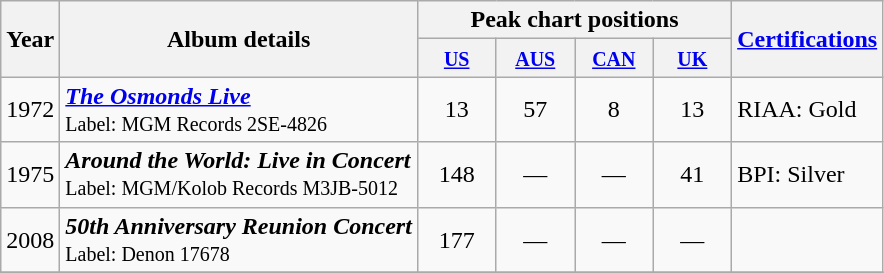<table class="wikitable">
<tr>
<th rowspan="2">Year</th>
<th rowspan="2">Album details</th>
<th colspan="4">Peak chart positions</th>
<th rowspan="2"><a href='#'>Certifications</a></th>
</tr>
<tr>
<th style="width:45px;"><small><a href='#'>US</a></small><br></th>
<th style="width:45px;"><small><a href='#'>AUS</a></small></th>
<th style="width:45px;"><small><a href='#'>CAN</a></small><br></th>
<th style="width:45px;"><small><a href='#'>UK</a></small><br></th>
</tr>
<tr>
<td>1972</td>
<td><strong><em><a href='#'>The Osmonds Live</a></em></strong><br><small>Label: MGM Records 2SE-4826</small></td>
<td style="text-align:center;">13</td>
<td style="text-align:center;">57</td>
<td style="text-align:center;">8</td>
<td style="text-align:center;">13</td>
<td>RIAA: Gold</td>
</tr>
<tr>
<td>1975</td>
<td><strong><em>Around the World: Live in Concert</em></strong><br><small>Label: MGM/Kolob Records M3JB-5012</small></td>
<td style="text-align:center;">148</td>
<td style="text-align:center;">—</td>
<td style="text-align:center;">—</td>
<td style="text-align:center;">41</td>
<td>BPI: Silver</td>
</tr>
<tr>
<td>2008</td>
<td><strong><em>50th Anniversary Reunion Concert</em></strong><br><small>Label: Denon 17678</small></td>
<td style="text-align:center;">177</td>
<td style="text-align:center;">—</td>
<td style="text-align:center;">—</td>
<td style="text-align:center;">—</td>
<td></td>
</tr>
<tr>
</tr>
</table>
